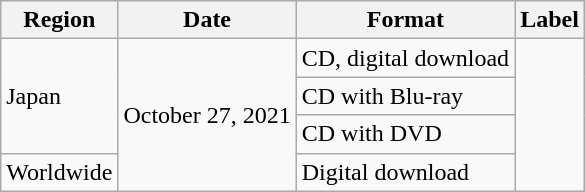<table class="wikitable plainrowheaders">
<tr>
<th scope="col">Region</th>
<th scope="col">Date</th>
<th scope="col">Format</th>
<th scope="col">Label</th>
</tr>
<tr>
<td rowspan="3" scope="row">Japan</td>
<td rowspan="4">October 27, 2021</td>
<td>CD, digital download</td>
<td rowspan="4"></td>
</tr>
<tr>
<td>CD with Blu-ray</td>
</tr>
<tr>
<td>CD with DVD</td>
</tr>
<tr>
<td scope="row">Worldwide</td>
<td>Digital download</td>
</tr>
</table>
